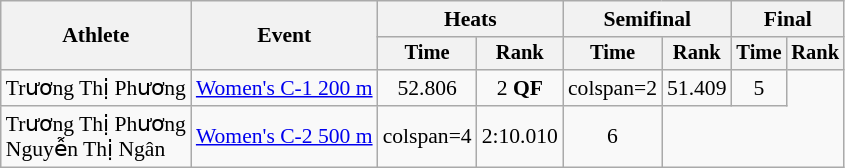<table class=wikitable style=font-size:90%;text-align:center>
<tr>
<th rowspan=2>Athlete</th>
<th rowspan=2>Event</th>
<th colspan=2>Heats</th>
<th colspan=2>Semifinal</th>
<th colspan=2>Final</th>
</tr>
<tr style="font-size:95%">
<th>Time</th>
<th>Rank</th>
<th>Time</th>
<th>Rank</th>
<th>Time</th>
<th>Rank</th>
</tr>
<tr>
<td align=left>Trương Thị Phương</td>
<td align=left><a href='#'>Women's C-1 200 m</a></td>
<td>52.806</td>
<td>2 <strong>QF</strong></td>
<td>colspan=2 </td>
<td>51.409</td>
<td>5</td>
</tr>
<tr>
<td align=left>Trương Thị Phương<br>Nguyễn Thị Ngân</td>
<td align=left><a href='#'>Women's C-2 500 m</a></td>
<td>colspan=4 </td>
<td>2:10.010</td>
<td>6</td>
</tr>
</table>
